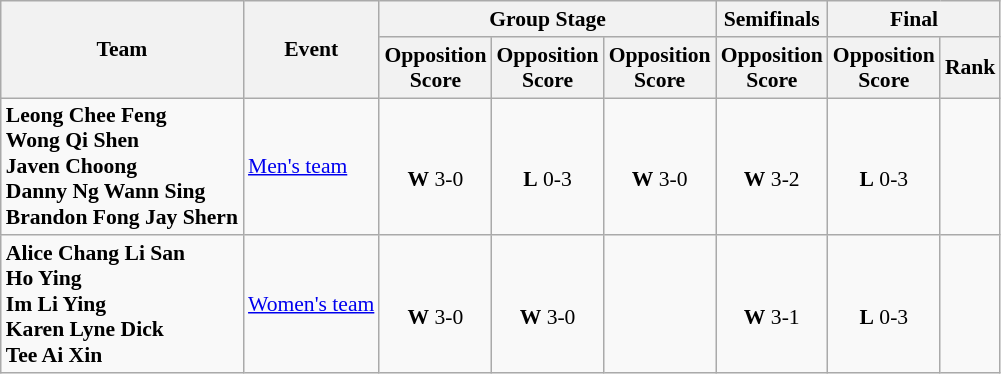<table class="wikitable" style="font-size: 90%">
<tr>
<th rowspan="2">Team</th>
<th rowspan="2">Event</th>
<th colspan="3">Group Stage</th>
<th colspan="1">Semifinals</th>
<th colspan="2">Final</th>
</tr>
<tr>
<th>Opposition<br>Score</th>
<th>Opposition<br>Score</th>
<th>Opposition<br>Score</th>
<th>Opposition<br>Score</th>
<th>Opposition<br>Score</th>
<th>Rank</th>
</tr>
<tr align="center">
<td align="left"><strong>Leong Chee Feng<br>Wong Qi Shen<br>Javen Choong<br>Danny Ng Wann Sing<br>Brandon Fong Jay Shern</strong></td>
<td align="left"><a href='#'>Men's team</a></td>
<td align="center"><br> <strong>W</strong> 3-0</td>
<td align="center"><br> <strong>L</strong> 0-3</td>
<td align="center"><br> <strong>W</strong> 3-0</td>
<td align="center"><br> <strong>W</strong> 3-2</td>
<td align="center"><br> <strong>L</strong> 0-3</td>
<td align="center"></td>
</tr>
<tr>
<td align="left"><strong>Alice Chang Li San<br>Ho Ying<br>Im Li Ying<br>Karen Lyne Dick<br>Tee Ai Xin</strong></td>
<td align="left"><a href='#'>Women's team</a></td>
<td align="center"><br> <strong>W</strong> 3-0</td>
<td align="center"><br> <strong>W</strong> 3-0</td>
<td></td>
<td align="center"><br> <strong>W</strong> 3-1</td>
<td align="center"><br> <strong>L</strong> 0-3</td>
<td align="center"></td>
</tr>
</table>
